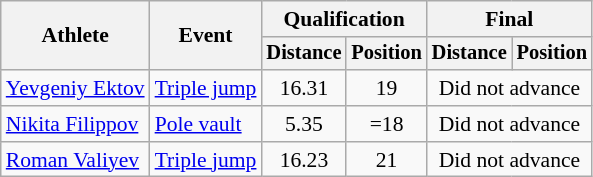<table class=wikitable style="font-size:90%">
<tr>
<th rowspan="2">Athlete</th>
<th rowspan="2">Event</th>
<th colspan="2">Qualification</th>
<th colspan="2">Final</th>
</tr>
<tr style="font-size:95%">
<th>Distance</th>
<th>Position</th>
<th>Distance</th>
<th>Position</th>
</tr>
<tr align=center>
<td align=left><a href='#'>Yevgeniy Ektov</a></td>
<td align=left><a href='#'>Triple jump</a></td>
<td>16.31</td>
<td>19</td>
<td colspan=2>Did not advance</td>
</tr>
<tr align=center>
<td align=left><a href='#'>Nikita Filippov</a></td>
<td align=left><a href='#'>Pole vault</a></td>
<td>5.35</td>
<td>=18</td>
<td colspan=2>Did not advance</td>
</tr>
<tr align=center>
<td align=left><a href='#'>Roman Valiyev</a></td>
<td align=left><a href='#'>Triple jump</a></td>
<td>16.23</td>
<td>21</td>
<td colspan=2>Did not advance</td>
</tr>
</table>
